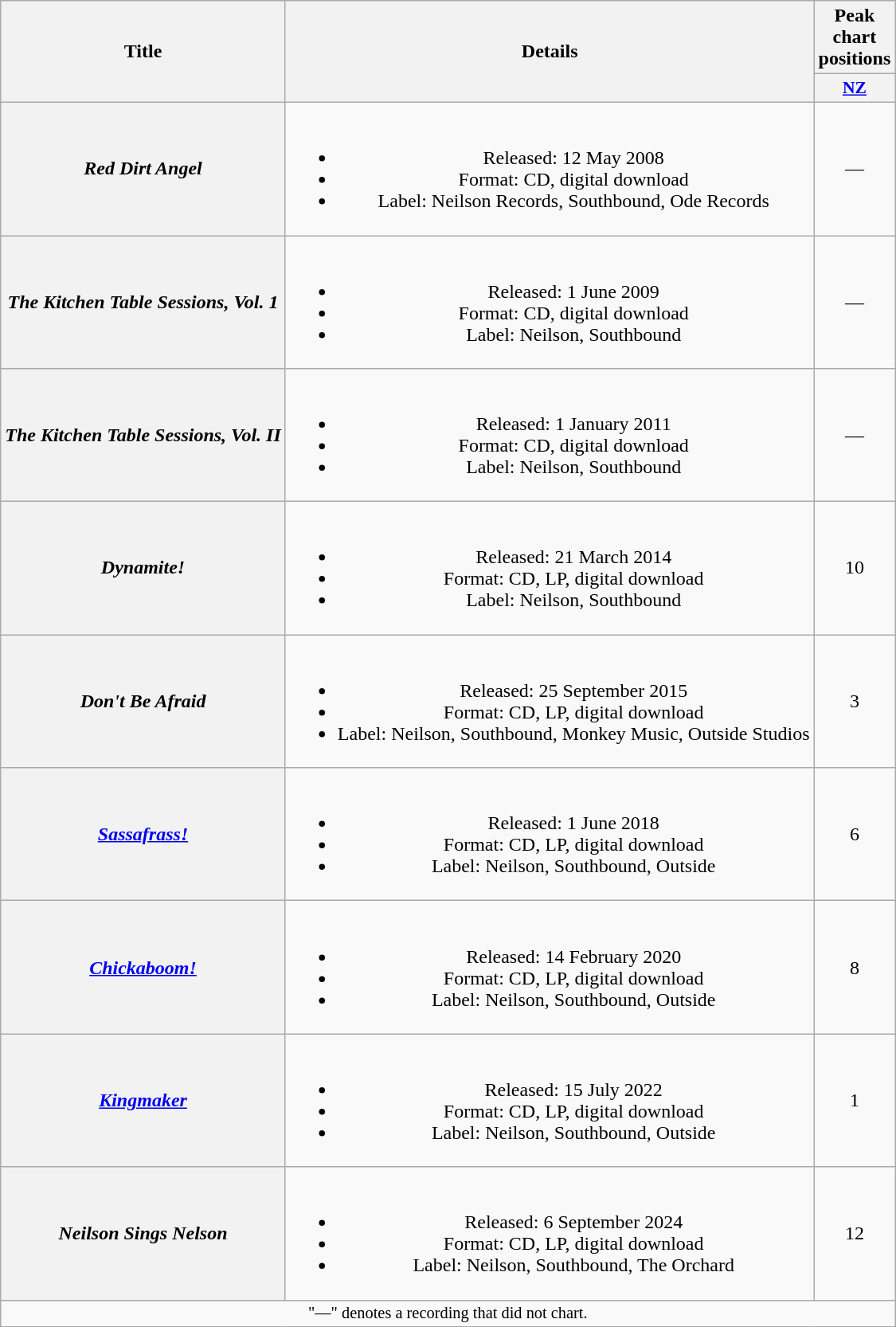<table class="wikitable plainrowheaders" style="text-align:center;" border="1">
<tr>
<th scope="col" rowspan="2">Title</th>
<th scope="col" rowspan="2">Details</th>
<th scope="col">Peak chart positions</th>
</tr>
<tr>
<th scope="col" style="width:3em;font-size:90%;"><a href='#'>NZ</a><br></th>
</tr>
<tr>
<th scope="row"><em>Red Dirt Angel</em></th>
<td><br><ul><li>Released: 12 May 2008</li><li>Format: CD, digital download</li><li>Label: Neilson Records, Southbound, Ode Records</li></ul></td>
<td>—</td>
</tr>
<tr>
<th scope="row"><em>The Kitchen Table Sessions, Vol. 1</em><br></th>
<td><br><ul><li>Released: 1 June 2009</li><li>Format: CD, digital download</li><li>Label: Neilson, Southbound</li></ul></td>
<td>—</td>
</tr>
<tr>
<th scope="row"><em>The Kitchen Table Sessions, Vol. II</em><br></th>
<td><br><ul><li>Released: 1 January 2011</li><li>Format: CD, digital download</li><li>Label: Neilson, Southbound</li></ul></td>
<td>—</td>
</tr>
<tr>
<th scope="row"><em>Dynamite!</em></th>
<td><br><ul><li>Released: 21 March 2014</li><li>Format: CD, LP, digital download</li><li>Label: Neilson, Southbound</li></ul></td>
<td>10</td>
</tr>
<tr>
<th scope="row"><em>Don't Be Afraid</em></th>
<td><br><ul><li>Released: 25 September 2015</li><li>Format: CD, LP, digital download</li><li>Label: Neilson, Southbound, Monkey Music, Outside Studios</li></ul></td>
<td>3</td>
</tr>
<tr>
<th scope="row"><em><a href='#'>Sassafrass!</a></em></th>
<td><br><ul><li>Released: 1 June 2018</li><li>Format: CD, LP, digital download</li><li>Label: Neilson, Southbound, Outside</li></ul></td>
<td>6</td>
</tr>
<tr>
<th scope="row"><em><a href='#'>Chickaboom!</a></em></th>
<td><br><ul><li>Released: 14 February 2020</li><li>Format: CD, LP, digital download</li><li>Label: Neilson, Southbound, Outside</li></ul></td>
<td>8</td>
</tr>
<tr>
<th scope="row"><em><a href='#'>Kingmaker</a></em></th>
<td><br><ul><li>Released: 15 July 2022</li><li>Format: CD, LP, digital download</li><li>Label: Neilson, Southbound, Outside</li></ul></td>
<td>1</td>
</tr>
<tr>
<th scope="row"><em>Neilson Sings Nelson</em></th>
<td><br><ul><li>Released: 6 September 2024</li><li>Format: CD, LP, digital download</li><li>Label: Neilson, Southbound, The Orchard</li></ul></td>
<td>12<br></td>
</tr>
<tr>
<td colspan="7" style="font-size:85%;">"—" denotes a recording that did not chart.</td>
</tr>
</table>
